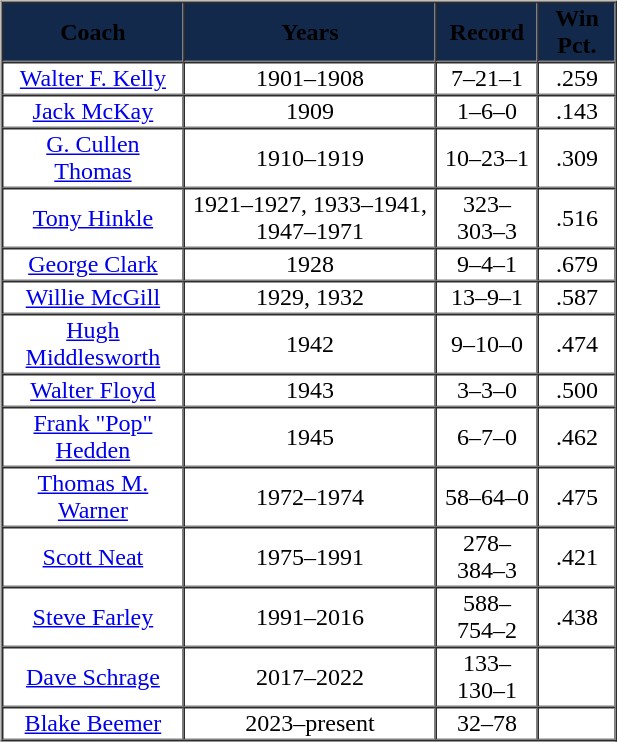<table>
<tr>
<td valign="top"><br><table cellpadding="1" border="1" cellspacing="0" style="width:80%;">
<tr>
<th bgcolor="#13294B"><span>Coach</span></th>
<th bgcolor="#13294B"><span>Years</span></th>
<th bgcolor="#13294B"><span>Record</span></th>
<th bgcolor="#13294B"><span>Win Pct.</span></th>
</tr>
<tr style="text-align:center;">
<td><a href='#'>Walter F. Kelly</a></td>
<td>1901–1908</td>
<td>7–21–1</td>
<td>.259</td>
</tr>
<tr style="text-align:center;">
<td><a href='#'>Jack McKay</a></td>
<td>1909</td>
<td>1–6–0</td>
<td>.143</td>
</tr>
<tr style="text-align:center;">
<td><a href='#'>G. Cullen Thomas</a></td>
<td>1910–1919</td>
<td>10–23–1</td>
<td>.309</td>
</tr>
<tr style="text-align:center;">
<td><a href='#'>Tony Hinkle</a></td>
<td>1921–1927, 1933–1941, 1947–1971</td>
<td>323–303–3</td>
<td>.516</td>
</tr>
<tr style="text-align:center;">
<td><a href='#'>George Clark</a></td>
<td>1928</td>
<td>9–4–1</td>
<td>.679</td>
</tr>
<tr style="text-align:center;">
<td><a href='#'>Willie McGill</a></td>
<td>1929, 1932</td>
<td>13–9–1</td>
<td>.587</td>
</tr>
<tr style="text-align:center;">
<td><a href='#'>Hugh Middlesworth</a></td>
<td>1942</td>
<td>9–10–0</td>
<td>.474</td>
</tr>
<tr style="text-align:center;">
<td><a href='#'>Walter Floyd</a></td>
<td>1943</td>
<td>3–3–0</td>
<td>.500</td>
</tr>
<tr style="text-align:center;">
<td><a href='#'>Frank "Pop" Hedden</a></td>
<td>1945</td>
<td>6–7–0</td>
<td>.462</td>
</tr>
<tr style="text-align:center;">
<td><a href='#'>Thomas M. Warner</a></td>
<td>1972–1974</td>
<td>58–64–0</td>
<td>.475</td>
</tr>
<tr style="text-align:center;">
<td><a href='#'>Scott Neat</a></td>
<td>1975–1991</td>
<td>278–384–3</td>
<td>.421</td>
</tr>
<tr style="text-align:center;">
<td><a href='#'>Steve Farley</a></td>
<td>1991–2016</td>
<td>588–754–2</td>
<td>.438</td>
</tr>
<tr style="text-align:center;">
<td><a href='#'>Dave Schrage</a></td>
<td>2017–2022</td>
<td>133–130–1</td>
<td></td>
</tr>
<tr style="text-align:center;">
<td><a href='#'>Blake Beemer</a></td>
<td>2023–present</td>
<td>32–78</td>
<td></td>
</tr>
</table>
</td>
</tr>
</table>
